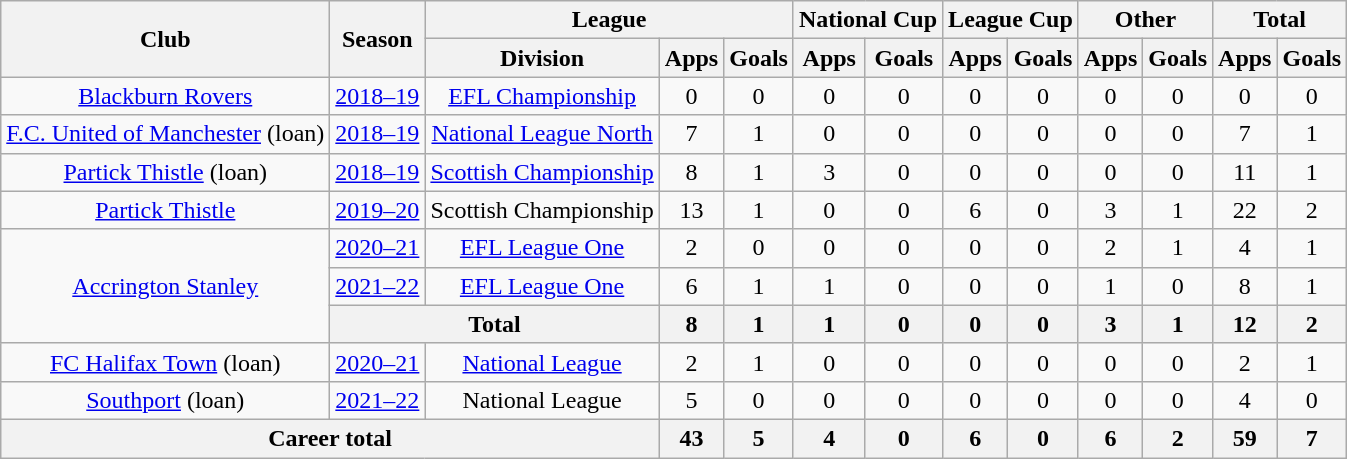<table class=wikitable style="text-align: center">
<tr>
<th rowspan=2>Club</th>
<th rowspan=2>Season</th>
<th colspan=3>League</th>
<th colspan=2>National Cup</th>
<th colspan=2>League Cup</th>
<th colspan=2>Other</th>
<th colspan=2>Total</th>
</tr>
<tr>
<th>Division</th>
<th>Apps</th>
<th>Goals</th>
<th>Apps</th>
<th>Goals</th>
<th>Apps</th>
<th>Goals</th>
<th>Apps</th>
<th>Goals</th>
<th>Apps</th>
<th>Goals</th>
</tr>
<tr>
<td><a href='#'>Blackburn Rovers</a></td>
<td><a href='#'>2018–19</a></td>
<td><a href='#'>EFL Championship</a></td>
<td>0</td>
<td>0</td>
<td>0</td>
<td>0</td>
<td>0</td>
<td>0</td>
<td>0</td>
<td>0</td>
<td>0</td>
<td>0</td>
</tr>
<tr>
<td><a href='#'>F.C. United of Manchester</a> (loan)</td>
<td><a href='#'>2018–19</a></td>
<td><a href='#'>National League North</a></td>
<td>7</td>
<td>1</td>
<td>0</td>
<td>0</td>
<td>0</td>
<td>0</td>
<td>0</td>
<td>0</td>
<td>7</td>
<td>1</td>
</tr>
<tr>
<td><a href='#'>Partick Thistle</a> (loan)</td>
<td><a href='#'>2018–19</a></td>
<td><a href='#'>Scottish Championship</a></td>
<td>8</td>
<td>1</td>
<td>3</td>
<td>0</td>
<td>0</td>
<td>0</td>
<td>0</td>
<td>0</td>
<td>11</td>
<td>1</td>
</tr>
<tr>
<td><a href='#'>Partick Thistle</a></td>
<td><a href='#'>2019–20</a></td>
<td>Scottish Championship</td>
<td>13</td>
<td>1</td>
<td>0</td>
<td>0</td>
<td>6</td>
<td>0</td>
<td>3</td>
<td>1</td>
<td>22</td>
<td>2</td>
</tr>
<tr>
<td rowspan=3><a href='#'>Accrington Stanley</a></td>
<td><a href='#'>2020–21</a></td>
<td><a href='#'>EFL League One</a></td>
<td>2</td>
<td>0</td>
<td>0</td>
<td>0</td>
<td>0</td>
<td>0</td>
<td>2</td>
<td>1</td>
<td>4</td>
<td>1</td>
</tr>
<tr>
<td><a href='#'>2021–22</a></td>
<td><a href='#'>EFL League One</a></td>
<td>6</td>
<td>1</td>
<td>1</td>
<td>0</td>
<td>0</td>
<td>0</td>
<td>1</td>
<td>0</td>
<td>8</td>
<td>1</td>
</tr>
<tr>
<th colspan=2>Total</th>
<th>8</th>
<th>1</th>
<th>1</th>
<th>0</th>
<th>0</th>
<th>0</th>
<th>3</th>
<th>1</th>
<th>12</th>
<th>2</th>
</tr>
<tr>
<td><a href='#'>FC Halifax Town</a> (loan)</td>
<td><a href='#'>2020–21</a></td>
<td><a href='#'>National League</a></td>
<td>2</td>
<td>1</td>
<td>0</td>
<td>0</td>
<td>0</td>
<td>0</td>
<td>0</td>
<td>0</td>
<td>2</td>
<td>1</td>
</tr>
<tr>
<td><a href='#'>Southport</a> (loan)</td>
<td><a href='#'>2021–22</a></td>
<td>National League</td>
<td>5</td>
<td>0</td>
<td>0</td>
<td>0</td>
<td>0</td>
<td>0</td>
<td>0</td>
<td>0</td>
<td>4</td>
<td>0</td>
</tr>
<tr>
<th colspan=3>Career total</th>
<th>43</th>
<th>5</th>
<th>4</th>
<th>0</th>
<th>6</th>
<th>0</th>
<th>6</th>
<th>2</th>
<th>59</th>
<th>7</th>
</tr>
</table>
